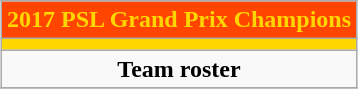<table class=wikitable style="text-align:center; margin:auto;">
<tr>
<th style="background:#FF4500; color:#FFD700;">2017 PSL Grand Prix Champions</th>
</tr>
<tr bgcolor="gold">
<td><strong> </strong></td>
</tr>
<tr>
<td><strong>Team roster</strong><br></td>
</tr>
<tr>
</tr>
</table>
